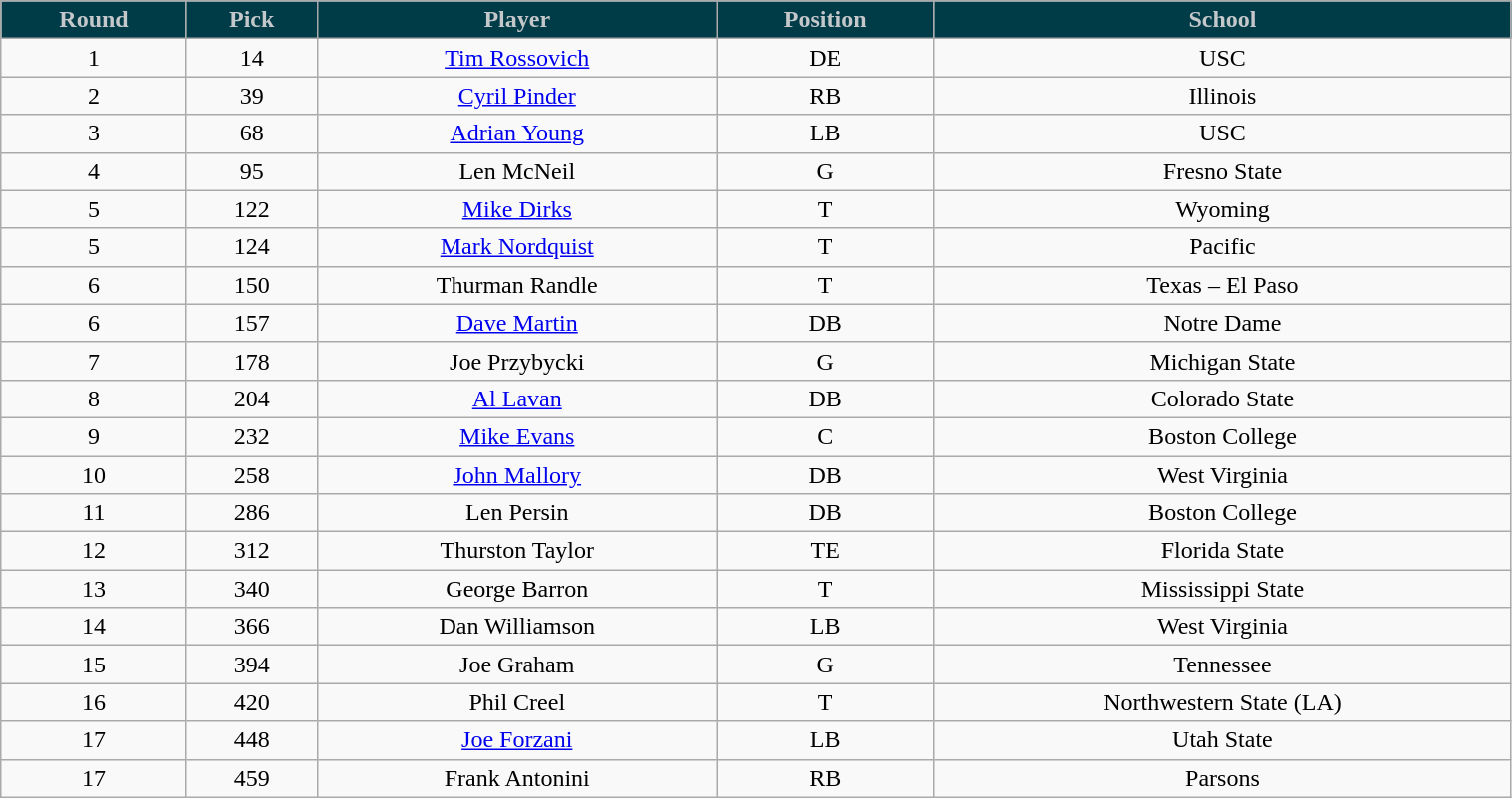<table class="wikitable" style="width:80%;">
<tr style="text-align:center; background:#003b48; color:#c4c8cb;">
<td><strong>Round</strong></td>
<td><strong>Pick</strong></td>
<td><strong>Player</strong></td>
<td><strong>Position</strong></td>
<td><strong>School</strong></td>
</tr>
<tr style="text-align:center;" bgcolor="">
<td>1</td>
<td>14</td>
<td><a href='#'>Tim Rossovich</a></td>
<td>DE</td>
<td>USC</td>
</tr>
<tr style="text-align:center;" bgcolor="">
<td>2</td>
<td>39</td>
<td><a href='#'>Cyril Pinder</a></td>
<td>RB</td>
<td>Illinois</td>
</tr>
<tr style="text-align:center;" bgcolor="">
<td>3</td>
<td>68</td>
<td><a href='#'>Adrian Young</a></td>
<td>LB</td>
<td>USC</td>
</tr>
<tr style="text-align:center;" bgcolor="">
<td>4</td>
<td>95</td>
<td>Len McNeil</td>
<td>G</td>
<td>Fresno State</td>
</tr>
<tr style="text-align:center;" bgcolor="">
<td>5</td>
<td>122</td>
<td><a href='#'>Mike Dirks</a></td>
<td>T</td>
<td>Wyoming</td>
</tr>
<tr style="text-align:center;" bgcolor="">
<td>5</td>
<td>124</td>
<td><a href='#'>Mark Nordquist</a></td>
<td>T</td>
<td>Pacific</td>
</tr>
<tr style="text-align:center;" bgcolor="">
<td>6</td>
<td>150</td>
<td>Thurman Randle</td>
<td>T</td>
<td>Texas – El Paso</td>
</tr>
<tr style="text-align:center;" bgcolor="">
<td>6</td>
<td>157</td>
<td><a href='#'>Dave Martin</a></td>
<td>DB</td>
<td>Notre Dame</td>
</tr>
<tr style="text-align:center;" bgcolor="">
<td>7</td>
<td>178</td>
<td>Joe Przybycki</td>
<td>G</td>
<td>Michigan State</td>
</tr>
<tr style="text-align:center;" bgcolor="">
<td>8</td>
<td>204</td>
<td><a href='#'>Al Lavan</a></td>
<td>DB</td>
<td>Colorado State</td>
</tr>
<tr style="text-align:center;" bgcolor="">
<td>9</td>
<td>232</td>
<td><a href='#'>Mike Evans</a></td>
<td>C</td>
<td>Boston College</td>
</tr>
<tr style="text-align:center;" bgcolor="">
<td>10</td>
<td>258</td>
<td><a href='#'>John Mallory</a></td>
<td>DB</td>
<td>West Virginia</td>
</tr>
<tr style="text-align:center;" bgcolor="">
<td>11</td>
<td>286</td>
<td>Len Persin</td>
<td>DB</td>
<td>Boston College</td>
</tr>
<tr style="text-align:center;" bgcolor="">
<td>12</td>
<td>312</td>
<td>Thurston Taylor</td>
<td>TE</td>
<td>Florida State</td>
</tr>
<tr style="text-align:center;" bgcolor="">
<td>13</td>
<td>340</td>
<td>George Barron</td>
<td>T</td>
<td>Mississippi State</td>
</tr>
<tr style="text-align:center;" bgcolor="">
<td>14</td>
<td>366</td>
<td>Dan Williamson</td>
<td>LB</td>
<td>West Virginia</td>
</tr>
<tr style="text-align:center;" bgcolor="">
<td>15</td>
<td>394</td>
<td>Joe Graham</td>
<td>G</td>
<td>Tennessee</td>
</tr>
<tr style="text-align:center;" bgcolor="">
<td>16</td>
<td>420</td>
<td>Phil Creel</td>
<td>T</td>
<td>Northwestern State (LA)</td>
</tr>
<tr style="text-align:center;" bgcolor="">
<td>17</td>
<td>448</td>
<td><a href='#'>Joe Forzani</a></td>
<td>LB</td>
<td>Utah State</td>
</tr>
<tr style="text-align:center;" bgcolor="">
<td>17</td>
<td>459</td>
<td>Frank Antonini</td>
<td>RB</td>
<td>Parsons</td>
</tr>
</table>
